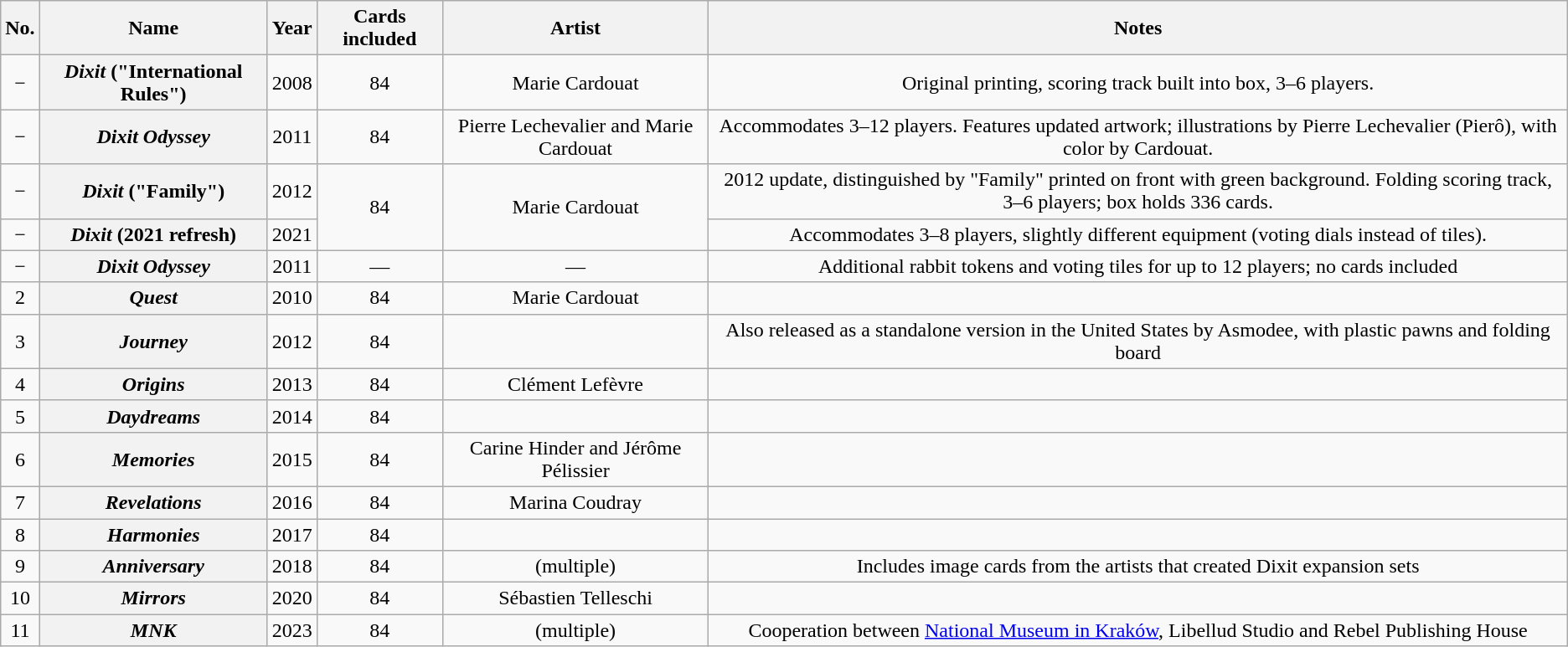<table class="wikitable sortable plainrowheaders" style="font-size:100%;text-align:center;">
<tr>
<th scope="col">No.</th>
<th scope="col">Name</th>
<th scope="col">Year</th>
<th scope="col">Cards included</th>
<th scope="col">Artist</th>
<th scope="col">Notes</th>
</tr>
<tr>
<td>−</td>
<th scope="row"><em>Dixit</em> ("International Rules")</th>
<td>2008</td>
<td>84</td>
<td data-sort-value="Cardouat">Marie Cardouat</td>
<td>Original printing, scoring track built into box, 3–6 players.</td>
</tr>
<tr>
<td>−</td>
<th scope="row"><em>Dixit Odyssey</em></th>
<td>2011</td>
<td>84</td>
<td data-sort-value="Lechevalier">Pierre Lechevalier and Marie Cardouat</td>
<td>Accommodates 3–12 players. Features updated artwork; illustrations by Pierre Lechevalier (Pierô), with color by Cardouat.</td>
</tr>
<tr>
<td>−</td>
<th scope="row"><em>Dixit</em> ("Family")</th>
<td>2012</td>
<td rowspan=2>84</td>
<td rowspan=2 data-sort-value="Cardouat">Marie Cardouat</td>
<td>2012 update, distinguished by "Family" printed on front with green background. Folding scoring track, 3–6 players; box holds 336 cards.</td>
</tr>
<tr>
<td>−</td>
<th scope="row"><em>Dixit</em> (2021 refresh)</th>
<td>2021</td>
<td>Accommodates 3–8 players, slightly different equipment (voting dials instead of tiles).</td>
</tr>
<tr>
<td>−</td>
<th scope="row"><em>Dixit Odyssey</em></th>
<td>2011</td>
<td>—</td>
<td>—</td>
<td>Additional rabbit tokens and voting tiles for up to 12 players; no cards included</td>
</tr>
<tr>
<td>2</td>
<th scope="row"><em>Quest</em></th>
<td>2010</td>
<td>84</td>
<td data-sort-value="Cardouat">Marie Cardouat</td>
<td></td>
</tr>
<tr>
<td>3</td>
<th scope="row"><em>Journey</em></th>
<td>2012</td>
<td>84</td>
<td data-sort-value="Collette"></td>
<td>Also released as a standalone version in the United States by Asmodee, with plastic pawns and folding board</td>
</tr>
<tr>
<td>4</td>
<th scope="row"><em>Origins</em></th>
<td>2013</td>
<td>84</td>
<td data-sort-value="Lefèvre">Clément Lefèvre</td>
<td></td>
</tr>
<tr>
<td>5</td>
<th scope="row"><em>Daydreams</em></th>
<td>2014</td>
<td>84</td>
<td data-sort-value="Dion"></td>
<td></td>
</tr>
<tr>
<td>6</td>
<th scope="row"><em>Memories</em></th>
<td>2015</td>
<td>84</td>
<td data-sort-value="Hinder">Carine Hinder and Jérôme Pélissier</td>
<td></td>
</tr>
<tr>
<td>7</td>
<th scope="row"><em>Revelations</em></th>
<td>2016</td>
<td>84</td>
<td data-sort-value="Coudray">Marina Coudray</td>
<td></td>
</tr>
<tr>
<td>8</td>
<th scope="row"><em>Harmonies</em></th>
<td>2017</td>
<td>84</td>
<td data-sort-value="Echegoyen"></td>
<td></td>
</tr>
<tr>
<td>9</td>
<th scope="row"><em>Anniversary</em></th>
<td>2018</td>
<td>84</td>
<td>(multiple)</td>
<td>Includes image cards from the artists that created Dixit expansion sets</td>
</tr>
<tr>
<td>10</td>
<th scope="row"><em>Mirrors</em></th>
<td>2020</td>
<td>84</td>
<td data-sort-value="Telleschi">Sébastien Telleschi</td>
<td></td>
</tr>
<tr>
<td>11</td>
<th scope="row"><em>MNK</em></th>
<td>2023</td>
<td>84</td>
<td>(multiple)</td>
<td>Cooperation between <a href='#'>National Museum in Kraków</a>, Libellud Studio and Rebel Publishing House</td>
</tr>
</table>
